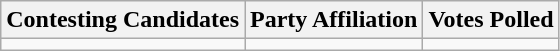<table class="wikitable sortable">
<tr>
<th>Contesting Candidates</th>
<th>Party Affiliation</th>
<th>Votes Polled</th>
</tr>
<tr>
<td></td>
<td></td>
<td></td>
</tr>
</table>
